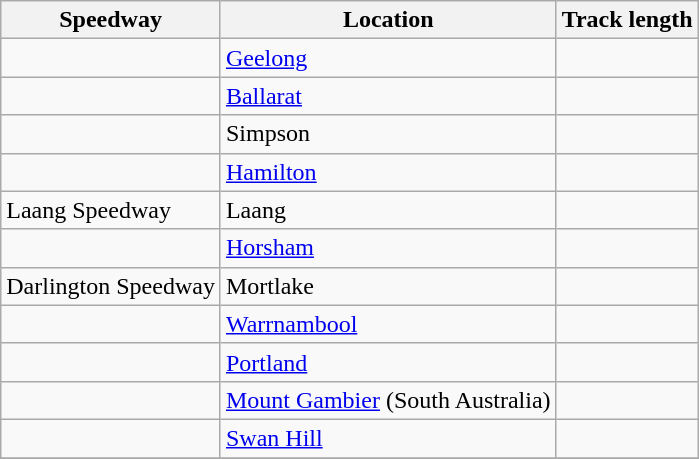<table class="wikitable">
<tr>
<th>Speedway</th>
<th>Location</th>
<th>Track length</th>
</tr>
<tr>
<td></td>
<td><a href='#'>Geelong</a></td>
<td></td>
</tr>
<tr>
<td></td>
<td><a href='#'>Ballarat</a></td>
<td></td>
</tr>
<tr>
<td></td>
<td>Simpson</td>
<td></td>
</tr>
<tr>
<td></td>
<td><a href='#'>Hamilton</a></td>
<td></td>
</tr>
<tr>
<td>Laang Speedway</td>
<td>Laang</td>
<td></td>
</tr>
<tr>
<td></td>
<td><a href='#'>Horsham</a></td>
<td></td>
</tr>
<tr>
<td>Darlington Speedway</td>
<td>Mortlake</td>
<td></td>
</tr>
<tr>
<td></td>
<td><a href='#'>Warrnambool</a></td>
<td></td>
</tr>
<tr>
<td></td>
<td><a href='#'>Portland</a></td>
<td></td>
</tr>
<tr>
<td></td>
<td><a href='#'>Mount Gambier</a> (South Australia)</td>
<td></td>
</tr>
<tr>
<td></td>
<td><a href='#'>Swan Hill</a></td>
<td></td>
</tr>
<tr>
</tr>
</table>
